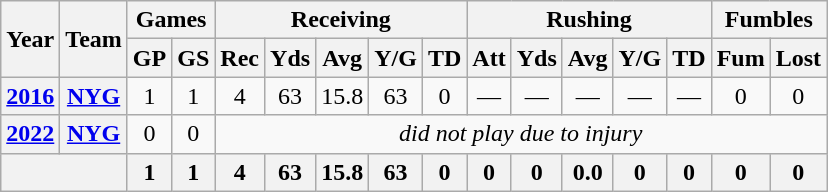<table class=wikitable style="text-align:center;">
<tr>
<th rowspan="2">Year</th>
<th rowspan="2">Team</th>
<th colspan="2">Games</th>
<th colspan="5">Receiving</th>
<th colspan="5">Rushing</th>
<th colspan="2">Fumbles</th>
</tr>
<tr>
<th>GP</th>
<th>GS</th>
<th>Rec</th>
<th>Yds</th>
<th>Avg</th>
<th>Y/G</th>
<th>TD</th>
<th>Att</th>
<th>Yds</th>
<th>Avg</th>
<th>Y/G</th>
<th>TD</th>
<th>Fum</th>
<th>Lost</th>
</tr>
<tr>
<th><a href='#'>2016</a></th>
<th><a href='#'>NYG</a></th>
<td>1</td>
<td>1</td>
<td>4</td>
<td>63</td>
<td>15.8</td>
<td>63</td>
<td>0</td>
<td>—</td>
<td>—</td>
<td>—</td>
<td>—</td>
<td>—</td>
<td>0</td>
<td>0</td>
</tr>
<tr>
<th><a href='#'>2022</a></th>
<th><a href='#'>NYG</a></th>
<td>0</td>
<td>0</td>
<td colspan="12"><em>did not play due to injury</em></td>
</tr>
<tr>
<th colspan="2"></th>
<th>1</th>
<th>1</th>
<th>4</th>
<th>63</th>
<th>15.8</th>
<th>63</th>
<th>0</th>
<th>0</th>
<th>0</th>
<th>0.0</th>
<th>0</th>
<th>0</th>
<th>0</th>
<th>0</th>
</tr>
</table>
